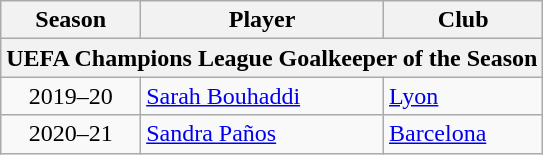<table class="sortable wikitable">
<tr>
<th>Season</th>
<th>Player</th>
<th>Club</th>
</tr>
<tr>
<th colspan="3">UEFA Champions League Goalkeeper of the Season</th>
</tr>
<tr>
<td align="center">2019–20</td>
<td> <a href='#'>Sarah Bouhaddi</a></td>
<td> <a href='#'>Lyon</a></td>
</tr>
<tr>
<td align="center">2020–21</td>
<td> <a href='#'>Sandra Paños</a></td>
<td> <a href='#'>Barcelona</a></td>
</tr>
</table>
